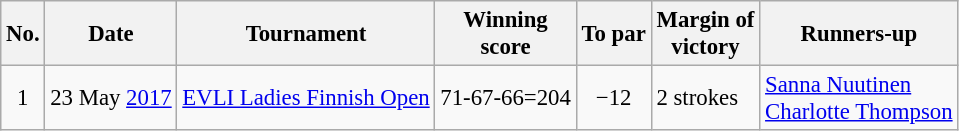<table class="wikitable" style="font-size:95%;">
<tr>
<th>No.</th>
<th>Date</th>
<th>Tournament</th>
<th>Winning<br>score</th>
<th>To par</th>
<th>Margin of<br>victory</th>
<th>Runners-up</th>
</tr>
<tr>
<td align=center>1</td>
<td align=right>23 May <a href='#'>2017</a></td>
<td><a href='#'>EVLI Ladies Finnish Open</a></td>
<td align=right>71-67-66=204</td>
<td align=center>−12</td>
<td>2 strokes</td>
<td> <a href='#'>Sanna Nuutinen</a><br> <a href='#'>Charlotte Thompson</a></td>
</tr>
</table>
